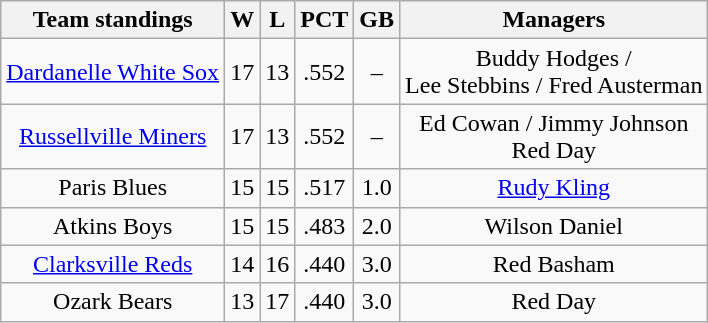<table class="wikitable">
<tr>
<th>Team standings</th>
<th>W</th>
<th>L</th>
<th>PCT</th>
<th>GB</th>
<th>Managers</th>
</tr>
<tr align=center>
<td><a href='#'>Dardanelle White Sox</a></td>
<td>17</td>
<td>13</td>
<td>.552</td>
<td>–</td>
<td>Buddy Hodges /<br> Lee Stebbins / Fred Austerman</td>
</tr>
<tr align=center>
<td><a href='#'>Russellville Miners</a></td>
<td>17</td>
<td>13</td>
<td>.552</td>
<td>–</td>
<td>Ed Cowan / Jimmy Johnson <br>Red Day</td>
</tr>
<tr align=center>
<td>Paris Blues</td>
<td>15</td>
<td>15</td>
<td>.517</td>
<td>1.0</td>
<td><a href='#'>Rudy Kling</a></td>
</tr>
<tr align=center>
<td>Atkins Boys</td>
<td>15</td>
<td>15</td>
<td>.483</td>
<td>2.0</td>
<td>Wilson Daniel</td>
</tr>
<tr align=center>
<td><a href='#'>Clarksville Reds</a></td>
<td>14</td>
<td>16</td>
<td>.440</td>
<td>3.0</td>
<td>Red Basham</td>
</tr>
<tr align=center>
<td>Ozark Bears</td>
<td>13</td>
<td>17</td>
<td>.440</td>
<td>3.0</td>
<td>Red Day</td>
</tr>
</table>
